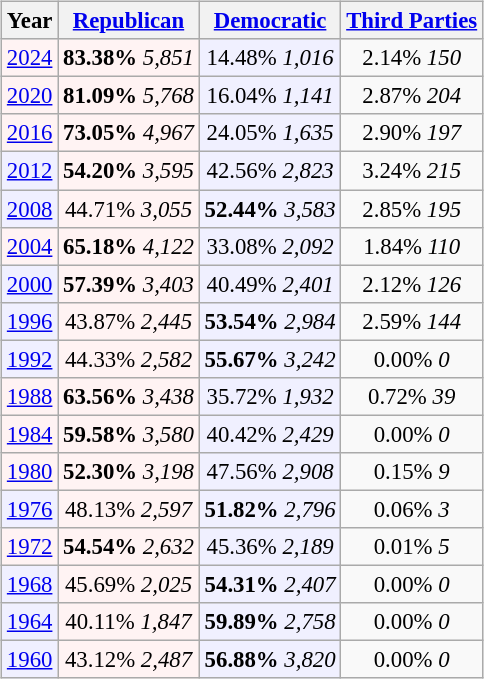<table class="wikitable" style="float:right; font-size:95%;">
<tr bgcolor=lightgrey>
<th>Year</th>
<th><a href='#'>Republican</a></th>
<th><a href='#'>Democratic</a></th>
<th><a href='#'>Third Parties</a></th>
</tr>
<tr>
<td align="center" bgcolor="#fff3f3"><a href='#'>2024</a></td>
<td align="center" bgcolor="#fff3f3"><strong>83.38%</strong> <em>5,851</em></td>
<td align="center" bgcolor="#f0f0ff">14.48% <em>1,016</em></td>
<td align="center">2.14% <em>150</em></td>
</tr>
<tr>
<td align="center" bgcolor="#fff3f3"><a href='#'>2020</a></td>
<td align="center" bgcolor="#fff3f3"><strong>81.09%</strong> <em>5,768</em></td>
<td align="center" bgcolor="#f0f0ff">16.04% <em>1,141</em></td>
<td align="center">2.87% <em>204</em></td>
</tr>
<tr>
<td align="center" bgcolor="#fff3f3"><a href='#'>2016</a></td>
<td align="center" bgcolor="#fff3f3"><strong>73.05%</strong> <em>4,967</em></td>
<td align="center" bgcolor="#f0f0ff">24.05% <em>1,635</em></td>
<td align="center">2.90% <em>197</em></td>
</tr>
<tr>
<td align="center" bgcolor="#f0f0ff"><a href='#'>2012</a></td>
<td align="center" bgcolor="#fff3f3"><strong>54.20%</strong> <em>3,595</em></td>
<td align="center" bgcolor="#f0f0ff">42.56% <em>2,823</em></td>
<td align="center">3.24% <em>215</em></td>
</tr>
<tr>
<td align="center" bgcolor="#f0f0ff"><a href='#'>2008</a></td>
<td align="center" bgcolor="#fff3f3">44.71% <em>3,055</em></td>
<td align="center" bgcolor="#f0f0ff"><strong>52.44%</strong> <em>3,583</em></td>
<td align="center">2.85% <em>195</em></td>
</tr>
<tr>
<td align="center" bgcolor="#fff3f3"><a href='#'>2004</a></td>
<td align="center" bgcolor="#fff3f3"><strong>65.18%</strong> <em>4,122</em></td>
<td align="center" bgcolor="#f0f0ff">33.08% <em>2,092</em></td>
<td align="center">1.84% <em>110</em></td>
</tr>
<tr>
<td align="center" bgcolor="#f0f0ff"><a href='#'>2000</a></td>
<td align="center" bgcolor="#fff3f3"><strong>57.39%</strong> <em>3,403</em></td>
<td align="center" bgcolor="#f0f0ff">40.49% <em>2,401</em></td>
<td align="center">2.12% <em>126</em></td>
</tr>
<tr>
<td align="center" bgcolor="#f0f0ff"><a href='#'>1996</a></td>
<td align="center" bgcolor="#fff3f3">43.87% <em>2,445</em></td>
<td align="center" bgcolor="#f0f0ff"><strong>53.54%</strong> <em>2,984</em></td>
<td align="center">2.59% <em>144</em></td>
</tr>
<tr>
<td align="center" bgcolor="#f0f0ff"><a href='#'>1992</a></td>
<td align="center" bgcolor="#fff3f3">44.33% <em>2,582</em></td>
<td align="center" bgcolor="#f0f0ff"><strong>55.67%</strong> <em>3,242</em></td>
<td align="center">0.00% <em>0</em></td>
</tr>
<tr>
<td align="center" bgcolor="#fff3f3"><a href='#'>1988</a></td>
<td align="center" bgcolor="#fff3f3"><strong>63.56%</strong> <em>3,438</em></td>
<td align="center" bgcolor="#f0f0ff">35.72% <em>1,932</em></td>
<td align="center">0.72% <em>39</em></td>
</tr>
<tr>
<td align="center" bgcolor="#fff3f3"><a href='#'>1984</a></td>
<td align="center" bgcolor="#fff3f3"><strong>59.58%</strong> <em>3,580</em></td>
<td align="center" bgcolor="#f0f0ff">40.42% <em>2,429</em></td>
<td align="center">0.00% <em>0</em></td>
</tr>
<tr>
<td align="center" bgcolor="#fff3f3"><a href='#'>1980</a></td>
<td align="center" bgcolor="#fff3f3"><strong>52.30%</strong> <em>3,198</em></td>
<td align="center" bgcolor="#f0f0ff">47.56% <em>2,908</em></td>
<td align="center">0.15% <em>9</em></td>
</tr>
<tr>
<td align="center" bgcolor="#f0f0ff"><a href='#'>1976</a></td>
<td align="center" bgcolor="#fff3f3">48.13% <em>2,597</em></td>
<td align="center" bgcolor="#f0f0ff"><strong>51.82%</strong> <em>2,796</em></td>
<td align="center">0.06% <em>3</em></td>
</tr>
<tr>
<td align="center" bgcolor="#fff3f3"><a href='#'>1972</a></td>
<td align="center" bgcolor="#fff3f3"><strong>54.54%</strong> <em>2,632</em></td>
<td align="center" bgcolor="#f0f0ff">45.36% <em>2,189</em></td>
<td align="center">0.01% <em>5</em></td>
</tr>
<tr>
<td align="center" bgcolor="#f0f0ff"><a href='#'>1968</a></td>
<td align="center" bgcolor="#fff3f3">45.69% <em>2,025</em></td>
<td align="center" bgcolor="#f0f0ff"><strong>54.31%</strong> <em>2,407</em></td>
<td align="center">0.00% <em>0</em></td>
</tr>
<tr>
<td align="center" bgcolor="#f0f0ff"><a href='#'>1964</a></td>
<td align="center" bgcolor="#fff3f3">40.11% <em>1,847</em></td>
<td align="center" bgcolor="#f0f0ff"><strong>59.89%</strong> <em>2,758</em></td>
<td align="center">0.00% <em>0</em></td>
</tr>
<tr>
<td align="center" bgcolor="#f0f0ff"><a href='#'>1960</a></td>
<td align="center" bgcolor="#fff3f3">43.12% <em>2,487</em></td>
<td align="center" bgcolor="#f0f0ff"><strong>56.88%</strong> <em>3,820</em></td>
<td align="center">0.00% <em>0</em></td>
</tr>
</table>
